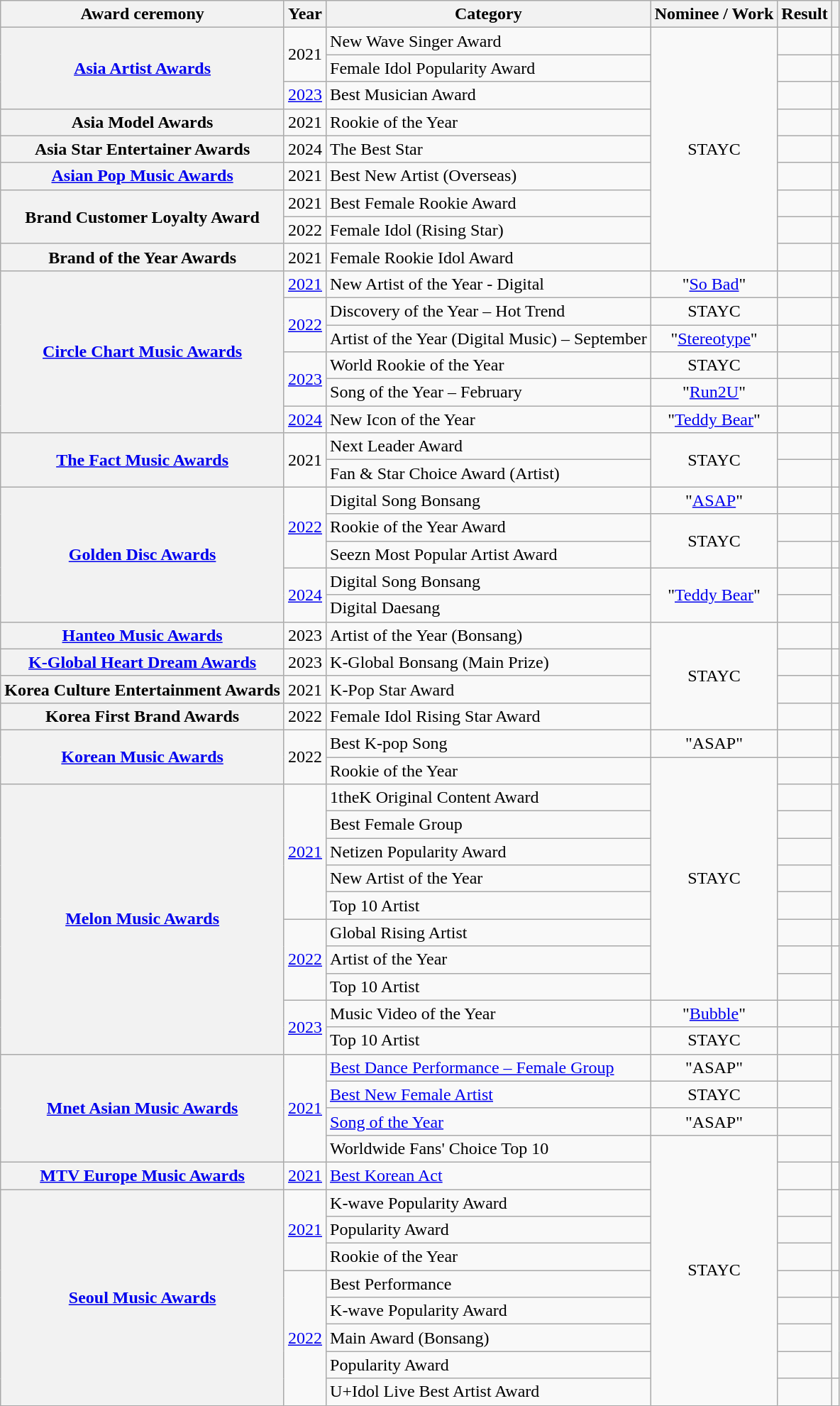<table class="wikitable plainrowheaders sortable" style="text-align:center">
<tr>
<th scope="col">Award ceremony</th>
<th scope="col">Year</th>
<th scope="col">Category</th>
<th scope="col">Nominee / Work</th>
<th scope="col">Result</th>
<th scope="col" class=unsortable></th>
</tr>
<tr>
<th scope="row" data-sort-value="Asia Artist Awards" rowspan="3"><a href='#'>Asia Artist Awards</a></th>
<td rowspan="2">2021</td>
<td style="text-align:left">New Wave Singer Award</td>
<td rowspan="9">STAYC</td>
<td></td>
<td></td>
</tr>
<tr>
<td style="text-align:left">Female Idol Popularity Award</td>
<td></td>
<td></td>
</tr>
<tr>
<td><a href='#'>2023</a></td>
<td style="text-align:left">Best Musician Award</td>
<td></td>
<td></td>
</tr>
<tr>
<th scope="row">Asia Model Awards</th>
<td>2021</td>
<td style="text-align:left">Rookie of the Year</td>
<td></td>
<td></td>
</tr>
<tr>
<th scope="row">Asia Star Entertainer Awards</th>
<td>2024</td>
<td style="text-align:left">The Best Star</td>
<td></td>
<td></td>
</tr>
<tr>
<th scope="row"><a href='#'>Asian Pop Music Awards</a></th>
<td>2021</td>
<td style="text-align:left">Best New Artist (Overseas)</td>
<td></td>
<td></td>
</tr>
<tr>
<th scope="row" rowspan="2">Brand Customer Loyalty Award</th>
<td>2021</td>
<td style="text-align:left">Best Female Rookie Award</td>
<td></td>
<td></td>
</tr>
<tr>
<td>2022</td>
<td style="text-align:left">Female Idol (Rising Star)</td>
<td></td>
<td></td>
</tr>
<tr>
<th scope="row">Brand of the Year Awards</th>
<td>2021</td>
<td style="text-align:left">Female Rookie Idol Award</td>
<td></td>
<td></td>
</tr>
<tr>
<th scope="row" rowspan="6"><a href='#'>Circle Chart Music Awards</a></th>
<td><a href='#'>2021</a></td>
<td style="text-align:left">New Artist of the Year - Digital</td>
<td>"<a href='#'>So Bad</a>"</td>
<td></td>
<td></td>
</tr>
<tr>
<td rowspan="2"><a href='#'>2022</a></td>
<td style="text-align:left">Discovery of the Year – Hot Trend</td>
<td>STAYC</td>
<td></td>
<td></td>
</tr>
<tr>
<td style="text-align:left">Artist of the Year (Digital Music) – September</td>
<td>"<a href='#'>Stereotype</a>"</td>
<td></td>
<td></td>
</tr>
<tr>
<td rowspan="2"><a href='#'>2023</a></td>
<td style="text-align:left">World Rookie of the Year</td>
<td>STAYC</td>
<td></td>
<td></td>
</tr>
<tr>
<td style="text-align:left">Song of the Year – February</td>
<td>"<a href='#'>Run2U</a>"</td>
<td></td>
<td></td>
</tr>
<tr>
<td><a href='#'>2024</a></td>
<td style="text-align:left">New Icon of the Year</td>
<td>"<a href='#'>Teddy Bear</a>"</td>
<td></td>
<td></td>
</tr>
<tr>
<th scope="row" data-sort-value="Fact Music Awards" rowspan="2"><a href='#'>The Fact Music Awards</a></th>
<td rowspan="2">2021</td>
<td style="text-align:left">Next Leader Award</td>
<td rowspan="2">STAYC</td>
<td></td>
<td></td>
</tr>
<tr>
<td style="text-align:left">Fan & Star Choice Award (Artist)</td>
<td></td>
<td></td>
</tr>
<tr>
<th scope="row" rowspan="5"><a href='#'>Golden Disc Awards</a></th>
<td rowspan="3"><a href='#'>2022</a></td>
<td style="text-align:left">Digital Song Bonsang</td>
<td>"<a href='#'>ASAP</a>"</td>
<td></td>
<td></td>
</tr>
<tr>
<td style="text-align:left">Rookie of the Year Award</td>
<td rowspan="2">STAYC</td>
<td></td>
<td></td>
</tr>
<tr>
<td style="text-align:left">Seezn Most Popular Artist Award</td>
<td></td>
<td></td>
</tr>
<tr>
<td rowspan="2"><a href='#'>2024</a></td>
<td style="text-align:left">Digital Song Bonsang</td>
<td rowspan="2">"<a href='#'>Teddy Bear</a>"</td>
<td></td>
<td rowspan="2"></td>
</tr>
<tr>
<td style="text-align:left">Digital Daesang</td>
<td></td>
</tr>
<tr>
<th scope="row"><a href='#'>Hanteo Music Awards</a></th>
<td>2023</td>
<td style="text-align:left">Artist of the Year (Bonsang)</td>
<td rowspan="4">STAYC</td>
<td></td>
<td></td>
</tr>
<tr>
<th scope="row"><a href='#'>K-Global Heart Dream Awards</a></th>
<td>2023</td>
<td style="text-align:left">K-Global Bonsang (Main Prize)</td>
<td></td>
<td></td>
</tr>
<tr>
<th scope="row">Korea Culture Entertainment Awards</th>
<td>2021</td>
<td style="text-align:left">K-Pop Star Award</td>
<td></td>
<td></td>
</tr>
<tr>
<th scope="row">Korea First Brand Awards</th>
<td>2022</td>
<td style="text-align:left">Female Idol Rising Star Award</td>
<td></td>
<td></td>
</tr>
<tr>
<th scope="row" rowspan="2"><a href='#'>Korean Music Awards</a></th>
<td rowspan="2">2022</td>
<td style="text-align:left">Best K-pop Song</td>
<td>"ASAP"</td>
<td></td>
<td></td>
</tr>
<tr>
<td style="text-align:left">Rookie of the Year</td>
<td rowspan="9">STAYC</td>
<td></td>
<td></td>
</tr>
<tr>
<th scope="row" rowspan="10"><a href='#'>Melon Music Awards</a></th>
<td rowspan="5"><a href='#'>2021</a></td>
<td style="text-align:left">1theK Original Content Award</td>
<td></td>
<td rowspan="5"></td>
</tr>
<tr>
<td style="text-align:left">Best Female Group</td>
<td></td>
</tr>
<tr>
<td style="text-align:left">Netizen Popularity Award</td>
<td></td>
</tr>
<tr>
<td style="text-align:left">New Artist of the Year</td>
<td></td>
</tr>
<tr>
<td style="text-align:left">Top 10 Artist</td>
<td></td>
</tr>
<tr>
<td rowspan="3"><a href='#'>2022</a></td>
<td style="text-align:left">Global Rising Artist</td>
<td></td>
<td></td>
</tr>
<tr>
<td style="text-align:left">Artist of the Year</td>
<td></td>
<td rowspan="2"></td>
</tr>
<tr>
<td style="text-align:left">Top 10 Artist</td>
<td></td>
</tr>
<tr>
<td rowspan="2"><a href='#'>2023</a></td>
<td style="text-align:left">Music Video of the Year</td>
<td>"<a href='#'>Bubble</a>"</td>
<td></td>
<td></td>
</tr>
<tr>
<td style="text-align:left">Top 10 Artist</td>
<td>STAYC</td>
<td></td>
<td></td>
</tr>
<tr>
<th scope="row" rowspan="4"><a href='#'>Mnet Asian Music Awards</a></th>
<td rowspan="4"><a href='#'>2021</a></td>
<td style="text-align:left"><a href='#'>Best Dance Performance – Female Group</a></td>
<td>"ASAP"</td>
<td></td>
<td rowspan="4"></td>
</tr>
<tr>
<td style="text-align:left"><a href='#'>Best New Female Artist</a></td>
<td>STAYC</td>
<td></td>
</tr>
<tr>
<td style="text-align:left"><a href='#'>Song of the Year</a></td>
<td>"ASAP"</td>
<td></td>
</tr>
<tr>
<td style="text-align:left">Worldwide Fans' Choice Top 10</td>
<td rowspan="10">STAYC</td>
<td></td>
</tr>
<tr>
<th scope="row"><a href='#'>MTV Europe Music Awards</a></th>
<td><a href='#'>2021</a></td>
<td style="text-align:left"><a href='#'>Best Korean Act</a></td>
<td></td>
<td></td>
</tr>
<tr>
<th scope="row" rowspan="8"><a href='#'>Seoul Music Awards</a></th>
<td rowspan="3"><a href='#'>2021</a></td>
<td style="text-align:left">K-wave Popularity Award</td>
<td></td>
<td rowspan="3"></td>
</tr>
<tr>
<td style="text-align:left">Popularity Award</td>
<td></td>
</tr>
<tr>
<td style="text-align:left">Rookie of the Year</td>
<td></td>
</tr>
<tr>
<td rowspan="5"><a href='#'>2022</a></td>
<td style="text-align:left">Best Performance</td>
<td></td>
<td></td>
</tr>
<tr>
<td style="text-align:left">K-wave Popularity Award</td>
<td></td>
<td rowspan="3"></td>
</tr>
<tr>
<td style="text-align:left">Main Award (Bonsang)</td>
<td></td>
</tr>
<tr>
<td style="text-align:left">Popularity Award</td>
<td></td>
</tr>
<tr>
<td style="text-align:left">U+Idol Live Best Artist Award</td>
<td></td>
<td></td>
</tr>
</table>
